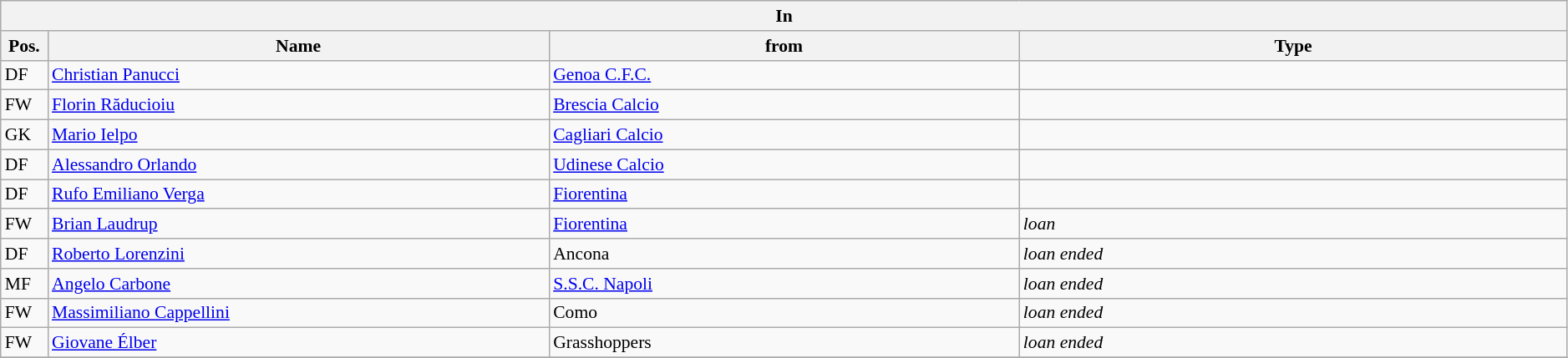<table class="wikitable" style="font-size:90%;width:99%;">
<tr>
<th colspan="4">In</th>
</tr>
<tr>
<th width=3%>Pos.</th>
<th width=32%>Name</th>
<th width=30%>from</th>
<th width=35%>Type</th>
</tr>
<tr>
<td>DF</td>
<td><a href='#'>Christian Panucci</a></td>
<td><a href='#'>Genoa C.F.C.</a></td>
<td></td>
</tr>
<tr>
<td>FW</td>
<td><a href='#'>Florin Răducioiu</a></td>
<td><a href='#'>Brescia Calcio</a></td>
<td></td>
</tr>
<tr>
<td>GK</td>
<td><a href='#'>Mario Ielpo</a></td>
<td><a href='#'>Cagliari Calcio</a></td>
<td></td>
</tr>
<tr>
<td>DF</td>
<td><a href='#'>Alessandro Orlando</a></td>
<td><a href='#'>Udinese Calcio</a></td>
<td></td>
</tr>
<tr>
<td>DF</td>
<td><a href='#'>Rufo Emiliano Verga</a></td>
<td><a href='#'>Fiorentina</a></td>
<td></td>
</tr>
<tr>
<td>FW</td>
<td><a href='#'>Brian Laudrup</a></td>
<td><a href='#'>Fiorentina</a></td>
<td><em>loan</em></td>
</tr>
<tr>
<td>DF</td>
<td><a href='#'>Roberto Lorenzini</a></td>
<td>Ancona</td>
<td><em>loan ended</em></td>
</tr>
<tr>
<td>MF</td>
<td><a href='#'>Angelo Carbone</a></td>
<td><a href='#'>S.S.C. Napoli</a></td>
<td><em>loan ended</em></td>
</tr>
<tr>
<td>FW</td>
<td><a href='#'>Massimiliano Cappellini</a></td>
<td>Como</td>
<td><em>loan ended</em></td>
</tr>
<tr>
<td>FW</td>
<td><a href='#'>Giovane Élber</a></td>
<td>Grasshoppers</td>
<td><em>loan ended</em></td>
</tr>
<tr>
</tr>
</table>
